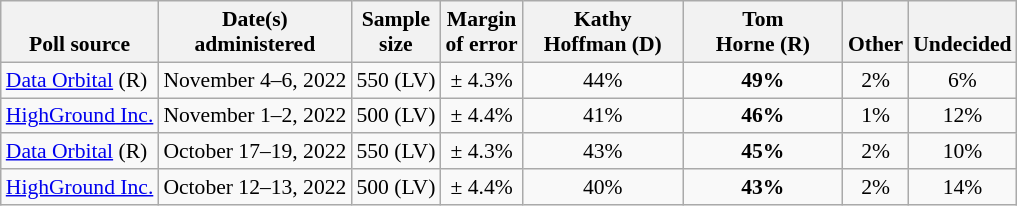<table class="wikitable" style="font-size:90%;text-align:center;">
<tr style="vertical-align:bottom">
<th>Poll source</th>
<th>Date(s)<br>administered</th>
<th>Sample<br>size</th>
<th>Margin<br>of error</th>
<th style="width:100px;">Kathy<br>Hoffman (D)</th>
<th style="width:100px;">Tom<br>Horne (R)</th>
<th>Other</th>
<th>Undecided</th>
</tr>
<tr>
<td style="text-align:left;"><a href='#'>Data Orbital</a> (R)</td>
<td>November 4–6, 2022</td>
<td>550 (LV)</td>
<td>± 4.3%</td>
<td>44%</td>
<td><strong>49%</strong></td>
<td>2%</td>
<td>6%</td>
</tr>
<tr>
<td style="text-align:left;"><a href='#'>HighGround Inc.</a></td>
<td>November 1–2, 2022</td>
<td>500 (LV)</td>
<td>± 4.4%</td>
<td>41%</td>
<td><strong>46%</strong></td>
<td>1%</td>
<td>12%</td>
</tr>
<tr>
<td style="text-align:left;"><a href='#'>Data Orbital</a> (R)</td>
<td>October 17–19, 2022</td>
<td>550 (LV)</td>
<td>± 4.3%</td>
<td>43%</td>
<td><strong>45%</strong></td>
<td>2%</td>
<td>10%</td>
</tr>
<tr>
<td style="text-align:left;"><a href='#'>HighGround Inc.</a></td>
<td>October 12–13, 2022</td>
<td>500 (LV)</td>
<td>± 4.4%</td>
<td>40%</td>
<td><strong>43%</strong></td>
<td>2%</td>
<td>14%</td>
</tr>
</table>
